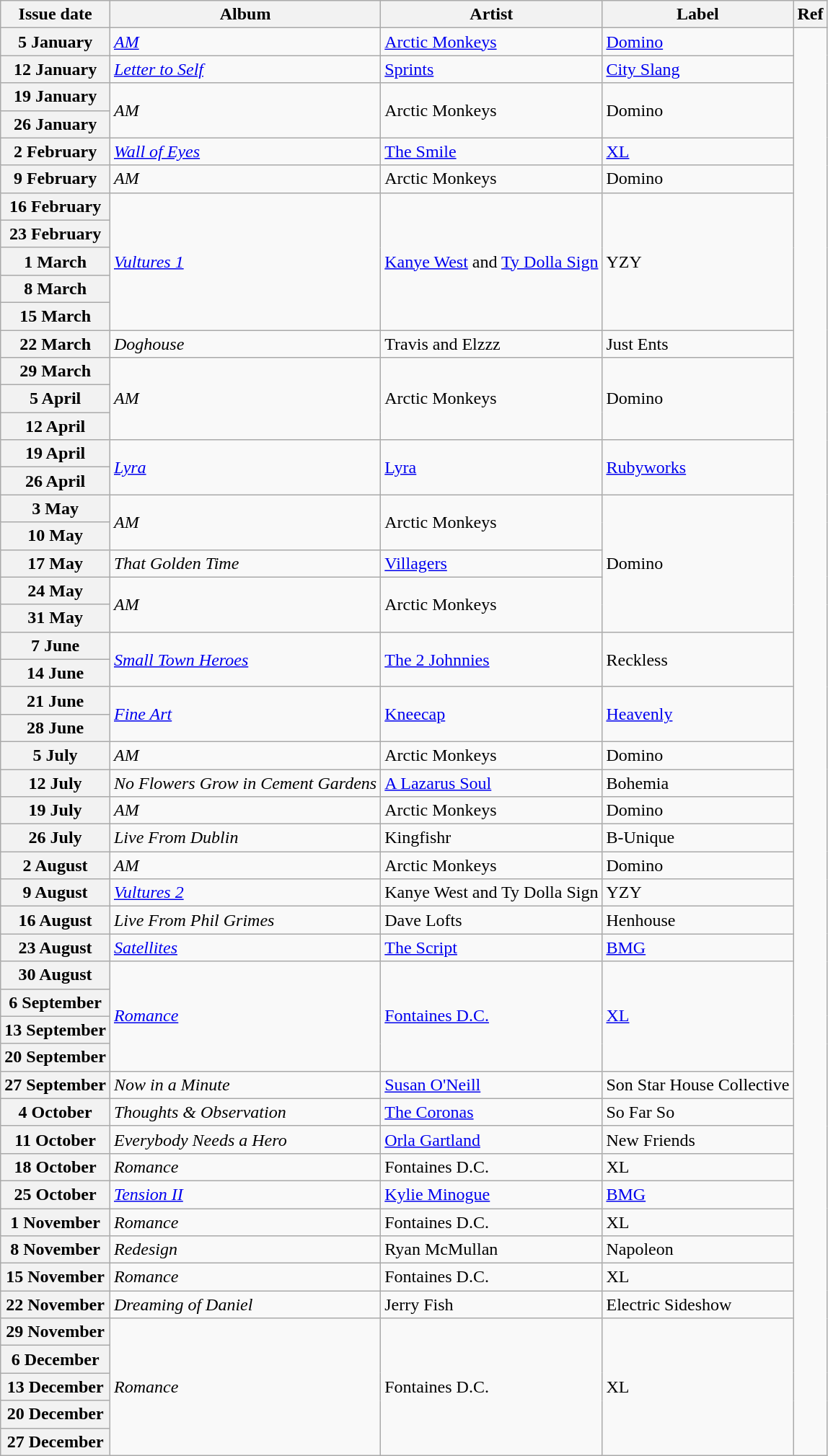<table class="wikitable plainrowheaders" style="text-align:left">
<tr>
<th scope="col">Issue date</th>
<th scope="col">Album</th>
<th scope="col">Artist</th>
<th scope="col">Label</th>
<th scope="col">Ref</th>
</tr>
<tr>
<th scope="row">5 January</th>
<td><em><a href='#'>AM</a></em></td>
<td><a href='#'>Arctic Monkeys</a></td>
<td><a href='#'>Domino</a></td>
<td rowspan=52></td>
</tr>
<tr>
<th scope="row">12 January</th>
<td><em><a href='#'>Letter to Self</a></em></td>
<td><a href='#'>Sprints</a></td>
<td><a href='#'>City Slang</a></td>
</tr>
<tr>
<th scope="row">19 January</th>
<td rowspan=2><em>AM</em></td>
<td rowspan=2>Arctic Monkeys</td>
<td rowspan=2>Domino</td>
</tr>
<tr>
<th scope="row">26 January</th>
</tr>
<tr>
<th scope="row">2 February</th>
<td><em><a href='#'>Wall of Eyes</a></em></td>
<td><a href='#'>The Smile</a></td>
<td><a href='#'>XL</a></td>
</tr>
<tr>
<th scope="row">9 February</th>
<td><em>AM</em></td>
<td>Arctic Monkeys</td>
<td>Domino</td>
</tr>
<tr>
<th scope="row">16 February</th>
<td rowspan=5><em><a href='#'>Vultures 1</a></em></td>
<td rowspan=5><a href='#'>Kanye West</a> and <a href='#'>Ty Dolla Sign</a></td>
<td rowspan=5>YZY</td>
</tr>
<tr>
<th scope="row">23 February</th>
</tr>
<tr>
<th scope="row">1 March</th>
</tr>
<tr>
<th scope="row">8 March</th>
</tr>
<tr>
<th scope="row">15 March</th>
</tr>
<tr>
<th scope="row">22 March</th>
<td><em>Doghouse</em></td>
<td>Travis and Elzzz</td>
<td>Just Ents</td>
</tr>
<tr>
<th scope="row">29 March</th>
<td rowspan=3><em>AM</em></td>
<td rowspan=3>Arctic Monkeys</td>
<td rowspan=3>Domino</td>
</tr>
<tr>
<th scope="row">5 April</th>
</tr>
<tr>
<th scope="row">12 April</th>
</tr>
<tr>
<th scope="row">19 April</th>
<td rowspan=2><em><a href='#'>Lyra</a></em></td>
<td rowspan=2><a href='#'>Lyra</a></td>
<td rowspan=2><a href='#'>Rubyworks</a></td>
</tr>
<tr>
<th scope="row">26 April</th>
</tr>
<tr>
<th scope="row">3 May</th>
<td rowspan=2><em>AM</em></td>
<td rowspan=2>Arctic Monkeys</td>
<td rowspan=5>Domino</td>
</tr>
<tr>
<th scope="row">10 May</th>
</tr>
<tr>
<th scope="row">17 May</th>
<td><em>That Golden Time</em></td>
<td><a href='#'>Villagers</a></td>
</tr>
<tr>
<th scope="row">24 May</th>
<td rowspan=2><em>AM</em></td>
<td rowspan=2>Arctic Monkeys</td>
</tr>
<tr>
<th scope="row">31 May</th>
</tr>
<tr>
<th scope="row">7 June</th>
<td rowspan=2><em><a href='#'>Small Town Heroes</a></em></td>
<td rowspan=2><a href='#'>The 2 Johnnies</a></td>
<td rowspan=2>Reckless</td>
</tr>
<tr>
<th scope="row">14 June</th>
</tr>
<tr>
<th scope="row">21 June</th>
<td rowspan=2><em><a href='#'>Fine Art</a></em></td>
<td rowspan=2><a href='#'>Kneecap</a></td>
<td rowspan=2><a href='#'>Heavenly</a></td>
</tr>
<tr>
<th scope="row">28 June</th>
</tr>
<tr>
<th scope="row">5 July</th>
<td><em>AM</em></td>
<td>Arctic Monkeys</td>
<td>Domino</td>
</tr>
<tr>
<th scope="row">12 July</th>
<td><em>No Flowers Grow in Cement Gardens</em></td>
<td><a href='#'>A Lazarus Soul</a></td>
<td>Bohemia</td>
</tr>
<tr>
<th scope="row">19 July</th>
<td><em>AM</em></td>
<td>Arctic Monkeys</td>
<td>Domino</td>
</tr>
<tr>
<th scope="row">26 July</th>
<td><em>Live From Dublin</em></td>
<td>Kingfishr</td>
<td>B-Unique</td>
</tr>
<tr>
<th scope="row">2 August</th>
<td><em>AM</em></td>
<td>Arctic Monkeys</td>
<td>Domino</td>
</tr>
<tr>
<th scope="row">9 August</th>
<td><em><a href='#'>Vultures 2</a></em></td>
<td>Kanye West and Ty Dolla Sign</td>
<td>YZY</td>
</tr>
<tr>
<th scope="row">16 August</th>
<td><em>Live From Phil Grimes</em></td>
<td>Dave Lofts</td>
<td>Henhouse</td>
</tr>
<tr>
<th scope="row">23 August</th>
<td><em><a href='#'>Satellites</a></em></td>
<td><a href='#'>The Script</a></td>
<td><a href='#'>BMG</a></td>
</tr>
<tr>
<th scope="row">30 August</th>
<td rowspan=4><em><a href='#'>Romance</a></em></td>
<td rowspan=4><a href='#'>Fontaines D.C.</a></td>
<td rowspan=4><a href='#'>XL</a></td>
</tr>
<tr>
<th scope="row">6 September</th>
</tr>
<tr>
<th scope="row">13 September</th>
</tr>
<tr>
<th scope="row">20 September</th>
</tr>
<tr>
<th scope="row">27 September</th>
<td><em>Now in a Minute</em></td>
<td><a href='#'>Susan O'Neill</a></td>
<td>Son Star House Collective</td>
</tr>
<tr>
<th scope="row">4 October</th>
<td><em>Thoughts & Observation</em></td>
<td><a href='#'>The Coronas</a></td>
<td>So Far So</td>
</tr>
<tr>
<th scope="row">11 October</th>
<td><em>Everybody Needs a Hero</em></td>
<td><a href='#'>Orla Gartland</a></td>
<td>New Friends</td>
</tr>
<tr>
<th scope="row">18 October</th>
<td><em>Romance</em></td>
<td>Fontaines D.C.</td>
<td>XL</td>
</tr>
<tr>
<th scope="row">25 October</th>
<td><em><a href='#'>Tension II</a></em></td>
<td><a href='#'>Kylie Minogue</a></td>
<td><a href='#'>BMG</a></td>
</tr>
<tr>
<th scope="row">1 November</th>
<td><em>Romance</em></td>
<td>Fontaines D.C.</td>
<td>XL</td>
</tr>
<tr>
<th scope="row">8 November</th>
<td><em>Redesign</em></td>
<td>Ryan McMullan</td>
<td>Napoleon</td>
</tr>
<tr>
<th scope="row">15 November</th>
<td><em>Romance</em></td>
<td>Fontaines D.C.</td>
<td>XL</td>
</tr>
<tr>
<th scope="row">22 November</th>
<td><em>Dreaming of Daniel</em></td>
<td>Jerry Fish</td>
<td>Electric Sideshow</td>
</tr>
<tr>
<th scope="row">29 November</th>
<td rowspan=5><em>Romance</em></td>
<td rowspan=5>Fontaines D.C.</td>
<td rowspan=5>XL</td>
</tr>
<tr>
<th scope="row">6 December</th>
</tr>
<tr>
<th scope="row">13 December</th>
</tr>
<tr>
<th scope="row">20 December</th>
</tr>
<tr>
<th scope="row">27 December</th>
</tr>
</table>
